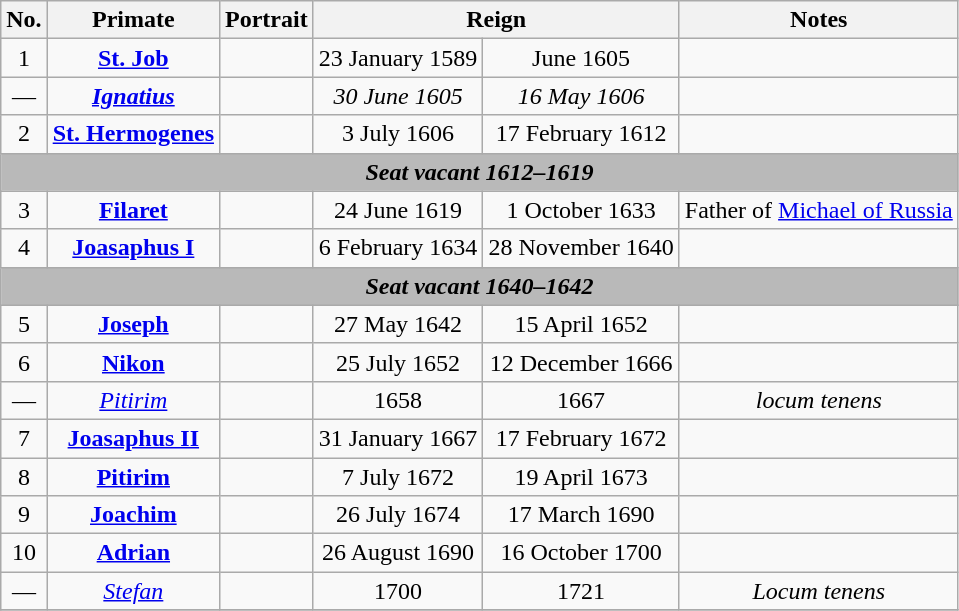<table class="wikitable" style="text-align:center;">
<tr>
<th>No.</th>
<th>Primate</th>
<th>Portrait</th>
<th colspan="2">Reign</th>
<th>Notes</th>
</tr>
<tr>
<td>1</td>
<td><strong><a href='#'>St. Job</a></strong></td>
<td></td>
<td>23 January 1589</td>
<td>June 1605</td>
<td></td>
</tr>
<tr>
<td>—</td>
<td><strong><em><a href='#'>Ignatius</a></em></strong></td>
<td></td>
<td><em>30 June 1605</em></td>
<td><em>16 May 1606</em></td>
<td></td>
</tr>
<tr>
<td>2</td>
<td><strong><a href='#'>St. Hermogenes</a></strong></td>
<td></td>
<td>3 July 1606</td>
<td>17 February 1612</td>
<td></td>
</tr>
<tr>
<td colspan="6" style="background:#B9B9B9"><strong><em>Seat vacant 1612–1619</em></strong></td>
</tr>
<tr>
<td>3</td>
<td><strong><a href='#'>Filaret</a></strong><br></td>
<td></td>
<td>24 June 1619</td>
<td>1 October 1633</td>
<td>Father of <a href='#'>Michael of Russia</a></td>
</tr>
<tr>
<td>4</td>
<td><strong><a href='#'>Joasaphus I</a></strong></td>
<td></td>
<td>6 February 1634</td>
<td>28 November 1640</td>
<td></td>
</tr>
<tr>
<td colspan="6" style="background:#B9B9B9"><strong><em>Seat vacant 1640–1642</em></strong></td>
</tr>
<tr>
<td>5</td>
<td><strong><a href='#'>Joseph</a></strong><br></td>
<td></td>
<td>27 May 1642</td>
<td>15 April 1652</td>
<td></td>
</tr>
<tr>
<td>6</td>
<td><strong><a href='#'>Nikon</a></strong><br></td>
<td></td>
<td>25 July 1652</td>
<td>12 December 1666</td>
<td></td>
</tr>
<tr>
<td>—</td>
<td><em><a href='#'>Pitirim</a></em></td>
<td></td>
<td>1658</td>
<td>1667</td>
<td><em>locum tenens</em></td>
</tr>
<tr>
<td>7</td>
<td><strong><a href='#'>Joasaphus II</a></strong></td>
<td></td>
<td>31 January 1667</td>
<td>17 February 1672</td>
<td></td>
</tr>
<tr>
<td>8</td>
<td><strong><a href='#'>Pitirim</a></strong></td>
<td></td>
<td>7 July 1672</td>
<td>19 April 1673</td>
<td></td>
</tr>
<tr>
<td>9</td>
<td><strong><a href='#'>Joachim</a></strong><br></td>
<td></td>
<td>26 July 1674</td>
<td>17 March 1690</td>
<td></td>
</tr>
<tr>
<td>10</td>
<td><strong><a href='#'>Adrian</a></strong></td>
<td></td>
<td>26 August 1690</td>
<td>16 October 1700</td>
<td></td>
</tr>
<tr>
<td>—</td>
<td><em><a href='#'>Stefan</a></em></td>
<td></td>
<td>1700</td>
<td>1721</td>
<td><em>Locum tenens</em></td>
</tr>
<tr>
</tr>
</table>
